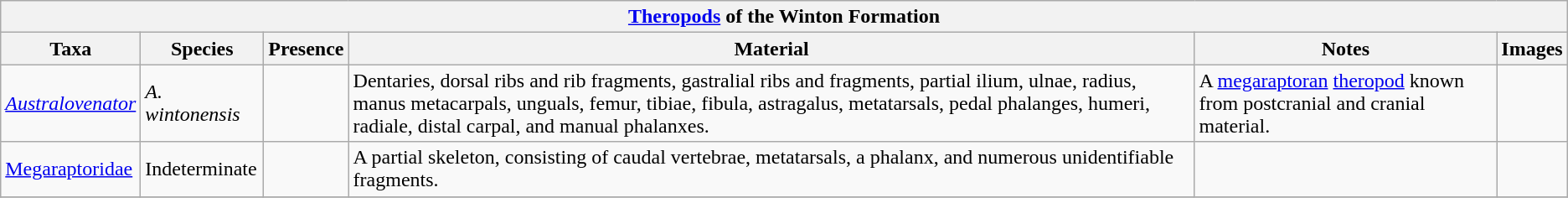<table class="wikitable" align="center">
<tr>
<th colspan="6" align="center"><strong><a href='#'>Theropods</a> of the Winton Formation</strong></th>
</tr>
<tr>
<th>Taxa</th>
<th>Species</th>
<th>Presence</th>
<th>Material</th>
<th>Notes</th>
<th>Images</th>
</tr>
<tr>
<td><em><a href='#'>Australovenator</a></em></td>
<td><em>A. wintonensis</em></td>
<td></td>
<td>Dentaries, dorsal ribs and rib fragments, gastralial ribs and fragments, partial ilium, ulnae, radius, manus metacarpals, unguals, femur, tibiae, fibula, astragalus, metatarsals, pedal phalanges, humeri, radiale, distal carpal, and manual phalanxes.</td>
<td>A <a href='#'>megaraptoran</a> <a href='#'>theropod</a> known from postcranial and cranial material.</td>
<td></td>
</tr>
<tr>
<td><a href='#'>Megaraptoridae</a></td>
<td>Indeterminate</td>
<td></td>
<td>A partial skeleton, consisting of caudal vertebrae, metatarsals, a phalanx, and numerous unidentifiable fragments.</td>
<td></td>
<td></td>
</tr>
<tr>
</tr>
</table>
